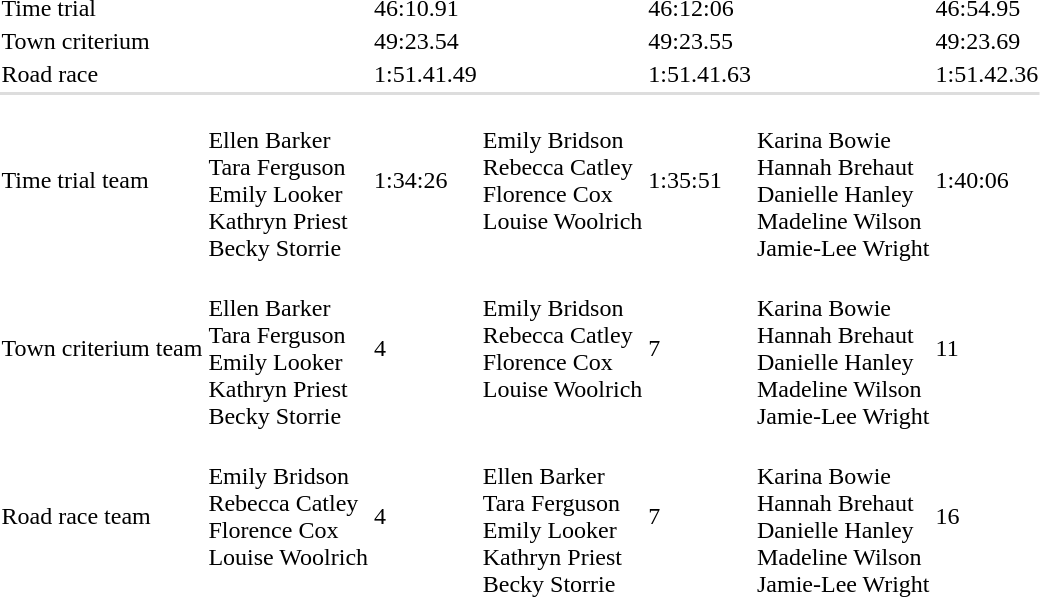<table>
<tr>
<td>Time trial</td>
<td></td>
<td>46:10.91</td>
<td></td>
<td>46:12:06</td>
<td></td>
<td>46:54.95</td>
</tr>
<tr>
<td>Town criterium</td>
<td></td>
<td>49:23.54</td>
<td></td>
<td>49:23.55</td>
<td></td>
<td>49:23.69</td>
</tr>
<tr>
<td>Road race</td>
<td></td>
<td>1:51.41.49</td>
<td></td>
<td>1:51.41.63</td>
<td></td>
<td>1:51.42.36</td>
</tr>
<tr bgcolor=#dddddd>
<td colspan=7></td>
</tr>
<tr>
<td>Time trial team</td>
<td valign=top><br>Ellen Barker<br>Tara Ferguson<br>Emily Looker<br>Kathryn Priest<br>Becky Storrie</td>
<td>1:34:26</td>
<td valign=top><br>Emily Bridson<br>Rebecca Catley<br>Florence Cox<br>Louise Woolrich</td>
<td>1:35:51</td>
<td valign=top><br>Karina Bowie<br>Hannah Brehaut<br>Danielle Hanley<br>Madeline Wilson<br>Jamie-Lee Wright</td>
<td>1:40:06</td>
</tr>
<tr>
<td>Town criterium team</td>
<td valign=top><br>Ellen Barker<br>Tara Ferguson<br>Emily Looker<br>Kathryn Priest<br>Becky Storrie</td>
<td>4</td>
<td valign=top><br>Emily Bridson<br>Rebecca Catley<br>Florence Cox<br>Louise Woolrich</td>
<td>7</td>
<td valign=top><br>Karina Bowie<br>Hannah Brehaut<br>Danielle Hanley<br>Madeline Wilson<br>Jamie-Lee Wright</td>
<td>11</td>
</tr>
<tr>
<td>Road race team</td>
<td valign=top><br>Emily Bridson<br>Rebecca Catley<br>Florence Cox<br>Louise Woolrich</td>
<td>4</td>
<td valign=top><br>Ellen Barker<br>Tara Ferguson<br>Emily Looker<br>Kathryn Priest<br>Becky Storrie</td>
<td>7</td>
<td valign=top><br>Karina Bowie<br>Hannah Brehaut<br>Danielle Hanley<br>Madeline Wilson<br>Jamie-Lee Wright</td>
<td>16</td>
</tr>
</table>
